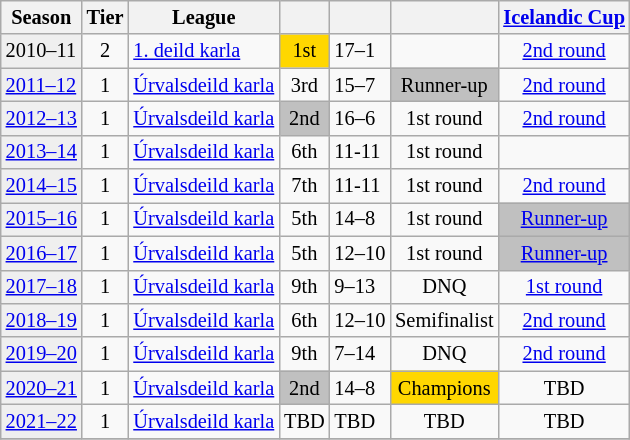<table class="wikitable" style="font-size:85%">
<tr>
<th>Season</th>
<th>Tier</th>
<th>League</th>
<th></th>
<th></th>
<th></th>
<th><a href='#'>Icelandic Cup</a></th>
</tr>
<tr>
<td style="background:#efefef;">2010–11</td>
<td align="center">2</td>
<td><a href='#'>1. deild karla</a></td>
<td align="center" bgcolor=gold>1st</td>
<td>17–1</td>
<td align="center"></td>
<td align="center"><a href='#'>2nd round</a></td>
</tr>
<tr>
<td style="background:#efefef;"><a href='#'>2011–12</a></td>
<td align="center">1</td>
<td><a href='#'>Úrvalsdeild karla</a></td>
<td align="center">3rd</td>
<td>15–7</td>
<td align="center" bgcolor=silver>Runner-up</td>
<td align="center"><a href='#'>2nd round</a></td>
</tr>
<tr>
<td style="background:#efefef;"><a href='#'>2012–13</a></td>
<td align="center">1</td>
<td><a href='#'>Úrvalsdeild karla</a></td>
<td align="center" bgcolor=silver>2nd</td>
<td>16–6</td>
<td align="center">1st round</td>
<td align="center"><a href='#'>2nd round</a></td>
</tr>
<tr>
<td style="background:#efefef;"><a href='#'>2013–14</a></td>
<td align="center">1</td>
<td><a href='#'>Úrvalsdeild karla</a></td>
<td align="center">6th</td>
<td>11-11</td>
<td align="center">1st round</td>
<td align="center"></td>
</tr>
<tr>
<td style="background:#efefef;"><a href='#'>2014–15</a></td>
<td align="center">1</td>
<td><a href='#'>Úrvalsdeild karla</a></td>
<td align="center">7th</td>
<td>11-11</td>
<td align="center">1st round</td>
<td align="center"><a href='#'>2nd round</a></td>
</tr>
<tr>
<td style="background:#efefef;"><a href='#'>2015–16</a></td>
<td align="center">1</td>
<td><a href='#'>Úrvalsdeild karla</a></td>
<td align="center">5th</td>
<td>14–8</td>
<td align="center">1st round</td>
<td align="center" bgcolor=silver><a href='#'>Runner-up</a></td>
</tr>
<tr>
<td style="background:#efefef;"><a href='#'>2016–17</a></td>
<td align="center">1</td>
<td><a href='#'>Úrvalsdeild karla</a></td>
<td align="center">5th</td>
<td>12–10</td>
<td align="center">1st round</td>
<td align="center" bgcolor=silver><a href='#'>Runner-up</a></td>
</tr>
<tr>
<td style="background:#efefef;"><a href='#'>2017–18</a></td>
<td align="center">1</td>
<td><a href='#'>Úrvalsdeild karla</a></td>
<td align="center">9th</td>
<td>9–13</td>
<td align="center">DNQ</td>
<td align="center"><a href='#'>1st round</a></td>
</tr>
<tr>
<td style="background:#efefef;"><a href='#'>2018–19</a></td>
<td align="center">1</td>
<td><a href='#'>Úrvalsdeild karla</a></td>
<td align="center">6th</td>
<td>12–10</td>
<td align="center">Semifinalist</td>
<td align="center"><a href='#'>2nd round</a></td>
</tr>
<tr>
<td style="background:#efefef;"><a href='#'>2019–20</a></td>
<td align="center">1</td>
<td><a href='#'>Úrvalsdeild karla</a></td>
<td align="center">9th</td>
<td>7–14</td>
<td align="center">DNQ</td>
<td align="center"><a href='#'>2nd round</a></td>
</tr>
<tr>
<td style="background:#efefef;"><a href='#'>2020–21</a></td>
<td align="center">1</td>
<td><a href='#'>Úrvalsdeild karla</a></td>
<td align="center" style="background:silver ">2nd</td>
<td>14–8</td>
<td align="center" bgcolor=gold ">Champions</td>
<td align="center">TBD</td>
</tr>
<tr>
<td style="background:#efefef;"><a href='#'>2021–22</a></td>
<td align="center">1</td>
<td><a href='#'>Úrvalsdeild karla</a></td>
<td align="center">TBD</td>
<td>TBD</td>
<td align="center">TBD</td>
<td align="center">TBD</td>
</tr>
<tr>
</tr>
</table>
